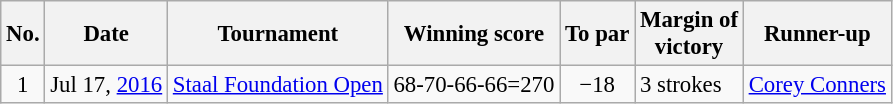<table class="wikitable" style="font-size:95%;">
<tr>
<th>No.</th>
<th>Date</th>
<th>Tournament</th>
<th>Winning score</th>
<th>To par</th>
<th>Margin of<br>victory</th>
<th>Runner-up</th>
</tr>
<tr>
<td align=center>1</td>
<td align=right>Jul 17, <a href='#'>2016</a></td>
<td><a href='#'>Staal Foundation Open</a></td>
<td align=right>68-70-66-66=270</td>
<td align=center>−18</td>
<td>3 strokes</td>
<td> <a href='#'>Corey Conners</a></td>
</tr>
</table>
